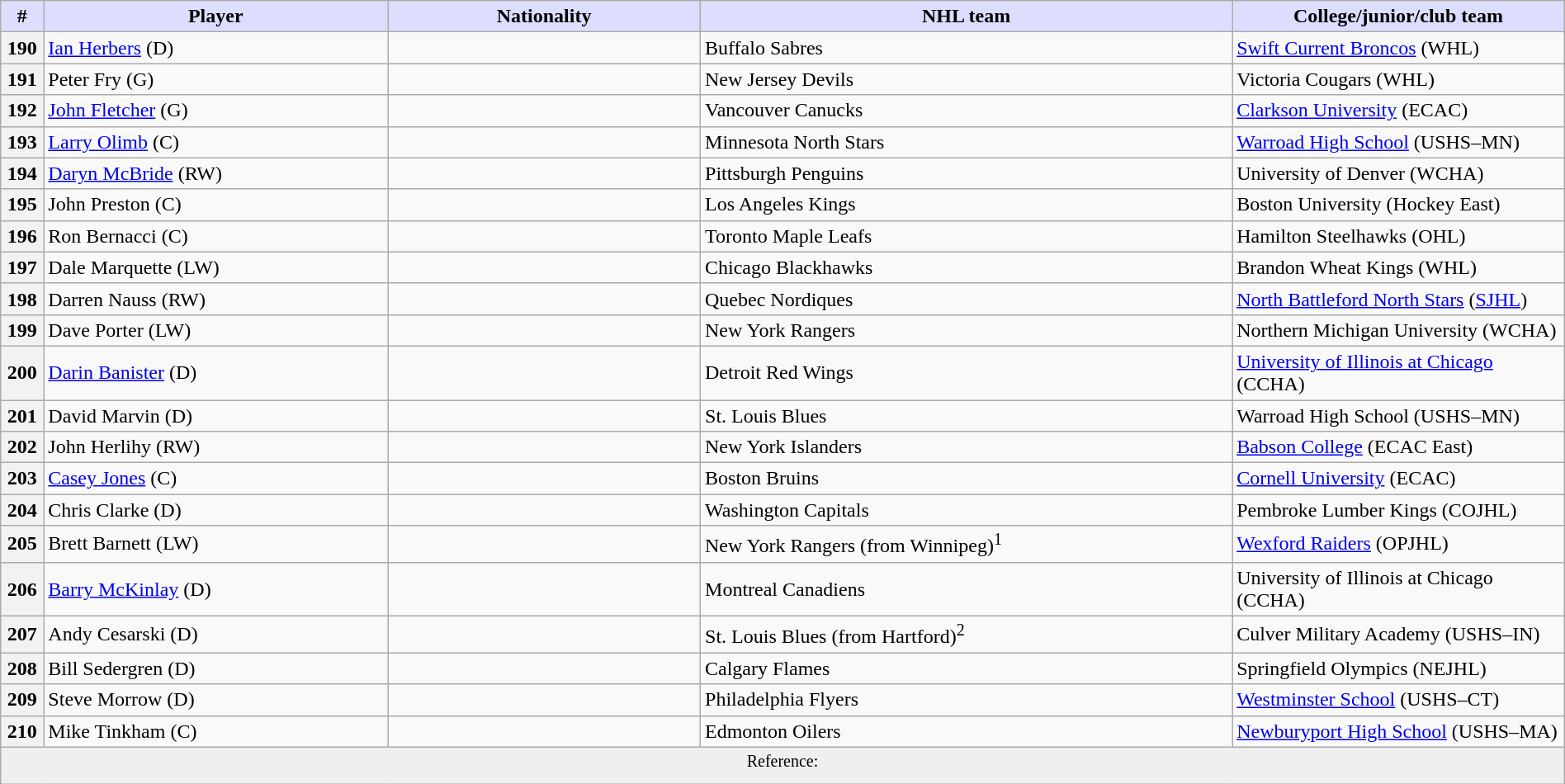<table class="wikitable" style="width: 100%">
<tr>
<th style="background:#ddf; width:2.75%;">#</th>
<th style="background:#ddf; width:22.0%;">Player</th>
<th style="background:#ddf; width:20.0%;">Nationality</th>
<th style="background:#ddf; width:34.0%;">NHL team</th>
<th style="background:#ddf; width:100.0%;">College/junior/club team</th>
</tr>
<tr>
<th>190</th>
<td><a href='#'>Ian Herbers</a> (D)</td>
<td></td>
<td>Buffalo Sabres</td>
<td><a href='#'>Swift Current Broncos</a> (WHL)</td>
</tr>
<tr>
<th>191</th>
<td>Peter Fry (G)</td>
<td></td>
<td>New Jersey Devils</td>
<td>Victoria Cougars (WHL)</td>
</tr>
<tr>
<th>192</th>
<td><a href='#'>John Fletcher</a> (G)</td>
<td></td>
<td>Vancouver Canucks</td>
<td><a href='#'>Clarkson University</a> (ECAC)</td>
</tr>
<tr>
<th>193</th>
<td><a href='#'>Larry Olimb</a> (C)</td>
<td></td>
<td>Minnesota North Stars</td>
<td><a href='#'>Warroad High School</a> (USHS–MN)</td>
</tr>
<tr>
<th>194</th>
<td><a href='#'>Daryn McBride</a> (RW)</td>
<td></td>
<td>Pittsburgh Penguins</td>
<td>University of Denver (WCHA)</td>
</tr>
<tr>
<th>195</th>
<td>John Preston (C)</td>
<td></td>
<td>Los Angeles Kings</td>
<td>Boston University (Hockey East)</td>
</tr>
<tr>
<th>196</th>
<td>Ron Bernacci (C)</td>
<td></td>
<td>Toronto Maple Leafs</td>
<td>Hamilton Steelhawks (OHL)</td>
</tr>
<tr>
<th>197</th>
<td>Dale Marquette (LW)</td>
<td></td>
<td>Chicago Blackhawks</td>
<td>Brandon Wheat Kings (WHL)</td>
</tr>
<tr>
<th>198</th>
<td>Darren Nauss (RW)</td>
<td></td>
<td>Quebec Nordiques</td>
<td><a href='#'>North Battleford North Stars</a> (<a href='#'>SJHL</a>)</td>
</tr>
<tr>
<th>199</th>
<td>Dave Porter (LW)</td>
<td></td>
<td>New York Rangers</td>
<td>Northern Michigan University (WCHA)</td>
</tr>
<tr>
<th>200</th>
<td><a href='#'>Darin Banister</a> (D)</td>
<td></td>
<td>Detroit Red Wings</td>
<td><a href='#'>University of Illinois at Chicago</a> (CCHA)</td>
</tr>
<tr>
<th>201</th>
<td>David Marvin (D)</td>
<td></td>
<td>St. Louis Blues</td>
<td>Warroad High School (USHS–MN)</td>
</tr>
<tr>
<th>202</th>
<td>John Herlihy (RW)</td>
<td></td>
<td>New York Islanders</td>
<td><a href='#'>Babson College</a> (ECAC East)</td>
</tr>
<tr>
<th>203</th>
<td><a href='#'>Casey Jones</a> (C)</td>
<td></td>
<td>Boston Bruins</td>
<td><a href='#'>Cornell University</a> (ECAC)</td>
</tr>
<tr>
<th>204</th>
<td>Chris Clarke (D)</td>
<td></td>
<td>Washington Capitals</td>
<td>Pembroke Lumber Kings (COJHL)</td>
</tr>
<tr>
<th>205</th>
<td>Brett Barnett (LW)</td>
<td></td>
<td>New York Rangers (from Winnipeg)<sup>1</sup></td>
<td><a href='#'>Wexford Raiders</a> (OPJHL)</td>
</tr>
<tr>
<th>206</th>
<td><a href='#'>Barry McKinlay</a> (D)</td>
<td></td>
<td>Montreal Canadiens</td>
<td>University of Illinois at Chicago (CCHA)</td>
</tr>
<tr>
<th>207</th>
<td>Andy Cesarski (D)</td>
<td></td>
<td>St. Louis Blues (from Hartford)<sup>2</sup></td>
<td>Culver Military Academy (USHS–IN)</td>
</tr>
<tr>
<th>208</th>
<td>Bill Sedergren (D)</td>
<td></td>
<td>Calgary Flames</td>
<td>Springfield Olympics (NEJHL)</td>
</tr>
<tr>
<th>209</th>
<td>Steve Morrow (D)</td>
<td></td>
<td>Philadelphia Flyers</td>
<td><a href='#'>Westminster School</a> (USHS–CT)</td>
</tr>
<tr>
<th>210</th>
<td>Mike Tinkham (C)</td>
<td></td>
<td>Edmonton Oilers</td>
<td><a href='#'>Newburyport High School</a> (USHS–MA)</td>
</tr>
<tr>
<td align=center colspan="6" bgcolor="#efefef"><sup>Reference:   </sup></td>
</tr>
</table>
